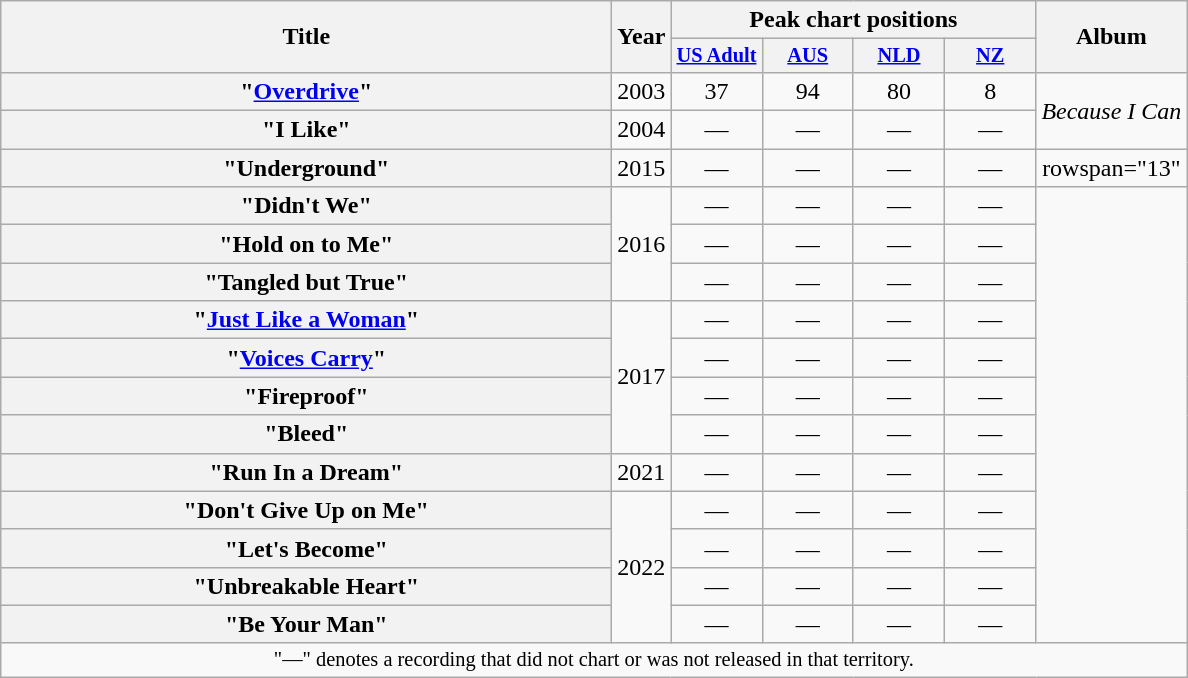<table class="wikitable plainrowheaders" style="text-align:center;">
<tr>
<th scope="col" rowspan="2" style="width:25em;">Title</th>
<th scope="col" rowspan="2">Year</th>
<th scope="col" colspan="4">Peak chart positions</th>
<th scope="col" rowspan="2">Album</th>
</tr>
<tr>
<th scope="col" style="width:4em;font-size:85%;"><a href='#'>US Adult</a></th>
<th scope="col" style="width:4em;font-size:85%;"><a href='#'>AUS</a></th>
<th scope="col" style="width:4em;font-size:85%;"><a href='#'>NLD</a></th>
<th scope="col" style="width:4em;font-size:85%;"><a href='#'>NZ</a></th>
</tr>
<tr>
<th scope="row">"<a href='#'>Overdrive</a>"</th>
<td>2003</td>
<td>37</td>
<td>94</td>
<td>80</td>
<td>8</td>
<td rowspan="2"><em>Because I Can</em></td>
</tr>
<tr>
<th scope="row">"I Like"</th>
<td>2004</td>
<td>—</td>
<td>—</td>
<td>—</td>
<td>—</td>
</tr>
<tr>
<th scope="row">"Underground"</th>
<td>2015</td>
<td>—</td>
<td>—</td>
<td>—</td>
<td>—</td>
<td>rowspan="13" </td>
</tr>
<tr>
<th scope="row">"Didn't We"</th>
<td rowspan="3">2016</td>
<td>—</td>
<td>—</td>
<td>—</td>
<td>—</td>
</tr>
<tr>
<th scope="row">"Hold on to Me"</th>
<td>—</td>
<td>—</td>
<td>—</td>
<td>—</td>
</tr>
<tr>
<th scope="row">"Tangled but True"</th>
<td>—</td>
<td>—</td>
<td>—</td>
<td>—</td>
</tr>
<tr>
<th scope="row">"<a href='#'>Just Like a Woman</a>"</th>
<td rowspan="4">2017</td>
<td>—</td>
<td>—</td>
<td>—</td>
<td>—</td>
</tr>
<tr>
<th scope="row">"<a href='#'>Voices Carry</a>"</th>
<td>—</td>
<td>—</td>
<td>—</td>
<td>—</td>
</tr>
<tr>
<th scope="row">"Fireproof"</th>
<td>—</td>
<td>—</td>
<td>—</td>
<td>—</td>
</tr>
<tr>
<th scope="row">"Bleed"</th>
<td>—</td>
<td>—</td>
<td>—</td>
<td>—</td>
</tr>
<tr>
<th scope="row">"Run In a Dream"</th>
<td>2021</td>
<td>—</td>
<td>—</td>
<td>—</td>
<td>—</td>
</tr>
<tr>
<th scope="row">"Don't Give Up on Me"</th>
<td rowspan="4">2022</td>
<td>—</td>
<td>—</td>
<td>—</td>
<td>—</td>
</tr>
<tr>
<th scope="row">"Let's Become"</th>
<td>—</td>
<td>—</td>
<td>—</td>
<td>—</td>
</tr>
<tr>
<th scope="row">"Unbreakable Heart"</th>
<td>—</td>
<td>—</td>
<td>—</td>
<td>—</td>
</tr>
<tr>
<th scope="row">"Be Your Man"</th>
<td>—</td>
<td>—</td>
<td>—</td>
<td>—</td>
</tr>
<tr>
<td colspan="17" style="font-size:85%">"—" denotes a recording that did not chart or was not released in that territory.</td>
</tr>
</table>
